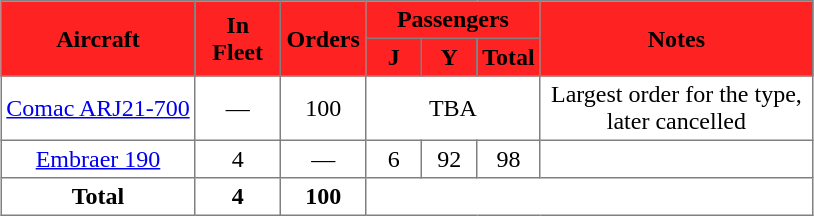<table class="toccolours" border="1" cellpadding="3" style="border-collapse:collapse;margin:auto;text-align:center;">
<tr style="background:#f22;">
<th rowspan="2"><span>Aircraft</span></th>
<th rowspan="2" style="width:50px;"><span>In Fleet</span></th>
<th rowspan="2" style="width:50px;"><span>Orders</span></th>
<th colspan="3"><span>Passengers</span></th>
<th rowspan="2" style="width:175px;"><span>Notes</span></th>
</tr>
<tr style="background:#f22;">
<th style="width:30px;"><abbr><span>J</span></abbr></th>
<th style="width:30px;"><abbr><span>Y</span></abbr></th>
<th style="width:30px;"><span>Total</span></th>
</tr>
<tr>
<td><a href='#'>Comac ARJ21-700</a></td>
<td>—</td>
<td>100</td>
<td colspan="3" class="unsortable"><div><abbr>TBA</abbr></div></td>
<td>Largest order for the type, later cancelled</td>
</tr>
<tr>
<td><a href='#'>Embraer 190</a></td>
<td>4</td>
<td>—</td>
<td>6</td>
<td>92</td>
<td>98</td>
<td></td>
</tr>
<tr>
<th>Total</th>
<th><strong>4</strong></th>
<th><strong>100</strong></th>
<th colspan=4></th>
</tr>
</table>
